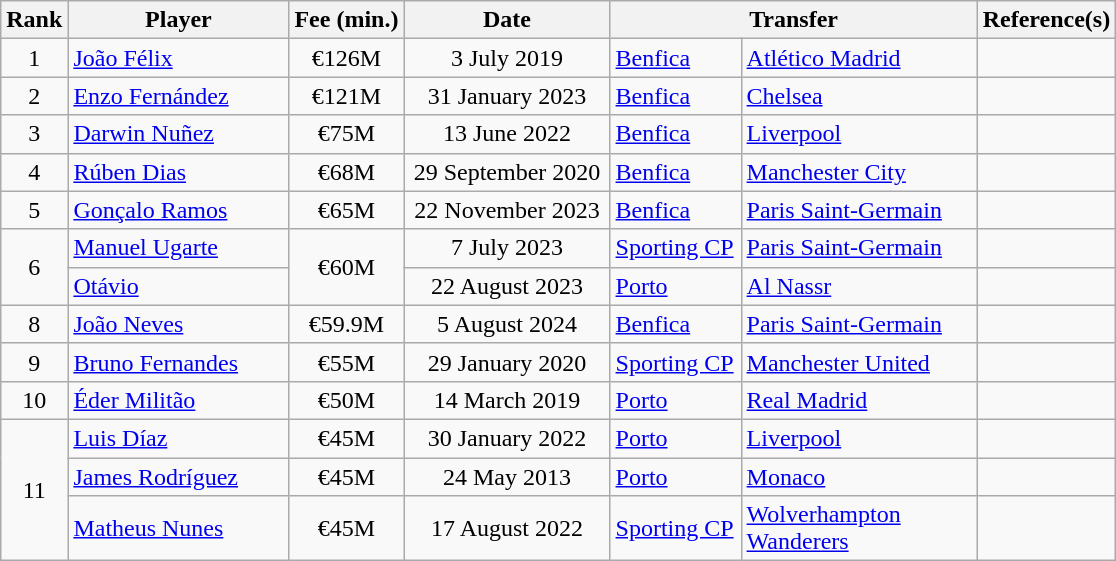<table class="wikitable sortable" style="text-align:center">
<tr>
<th scope="col">Rank</th>
<th scope="col" style="width:140px;">Player</th>
<th scope="col">Fee (min.)</th>
<th scope="col" style="width:130px;">Date</th>
<th scope="col" colspan="2" style="width:220px;">Transfer</th>
<th scope="col">Reference(s)</th>
</tr>
<tr>
<td>1</td>
<td align="left"> <a href='#'>João Félix</a></td>
<td>€126M</td>
<td>3 July 2019</td>
<td align="left" style="width:80px;"><a href='#'>Benfica</a></td>
<td align="left" style="width:150px;"> <a href='#'>Atlético Madrid</a></td>
<td></td>
</tr>
<tr>
<td>2</td>
<td align="left"> <a href='#'>Enzo Fernández</a></td>
<td>€121M</td>
<td>31 January 2023</td>
<td align="left" style="width:80px;"><a href='#'>Benfica</a></td>
<td align="left" style="width:150px;"> <a href='#'>Chelsea</a></td>
<td></td>
</tr>
<tr>
<td>3</td>
<td align="left"> <a href='#'>Darwin Nuñez</a></td>
<td>€75M</td>
<td>13 June 2022</td>
<td align="left" style="width:80px;"><a href='#'>Benfica</a></td>
<td align="left" style="width:150px;"> <a href='#'>Liverpool</a></td>
<td></td>
</tr>
<tr>
<td>4</td>
<td align="left"> <a href='#'>Rúben Dias</a></td>
<td>€68M</td>
<td>29 September 2020</td>
<td align="left"><a href='#'>Benfica</a></td>
<td align="left"> <a href='#'>Manchester City</a></td>
<td></td>
</tr>
<tr>
<td>5</td>
<td align="left"> <a href='#'>Gonçalo Ramos</a></td>
<td>€65M</td>
<td>22 November 2023</td>
<td align="left" style="width:80px;"><a href='#'>Benfica</a></td>
<td align="left" style="width:80px;"> <a href='#'>Paris Saint-Germain</a></td>
<td></td>
</tr>
<tr>
<td rowspan="2">6</td>
<td align="left"> <a href='#'>Manuel Ugarte</a></td>
<td rowspan="2">€60M</td>
<td>7 July 2023</td>
<td align="left"><a href='#'>Sporting CP</a></td>
<td align="left"> <a href='#'>Paris Saint-Germain</a></td>
<td></td>
</tr>
<tr>
<td align="left"> <a href='#'>Otávio</a></td>
<td>22 August 2023</td>
<td align="left"><a href='#'>Porto</a></td>
<td align="left"> <a href='#'>Al Nassr</a></td>
<td></td>
</tr>
<tr>
<td>8</td>
<td align="left"> <a href='#'>João Neves</a></td>
<td>€59.9M</td>
<td>5 August 2024</td>
<td align="left" style="width:80px;"><a href='#'>Benfica</a></td>
<td align="left" style="width:80px;"> <a href='#'>Paris Saint-Germain</a></td>
<td></td>
</tr>
<tr>
<td>9</td>
<td align="left"> <a href='#'>Bruno Fernandes</a></td>
<td>€55M</td>
<td>29 January 2020</td>
<td align="left"><a href='#'>Sporting CP</a></td>
<td align="left"> <a href='#'>Manchester United</a></td>
<td></td>
</tr>
<tr>
<td>10</td>
<td align="left"> <a href='#'>Éder Militão</a></td>
<td>€50M</td>
<td>14 March 2019</td>
<td align="left"><a href='#'>Porto</a></td>
<td align="left"> <a href='#'>Real Madrid</a></td>
<td></td>
</tr>
<tr>
<td rowspan="3">11</td>
<td align="left"> <a href='#'>Luis Díaz</a></td>
<td>€45M</td>
<td>30 January 2022</td>
<td align="left"><a href='#'>Porto</a></td>
<td align="left"> <a href='#'>Liverpool</a></td>
<td></td>
</tr>
<tr>
<td align="left"> <a href='#'>James Rodríguez</a></td>
<td>€45M</td>
<td>24 May 2013</td>
<td align="left"><a href='#'>Porto</a></td>
<td align="left"> <a href='#'>Monaco</a></td>
<td></td>
</tr>
<tr>
<td align="left"> <a href='#'>Matheus Nunes</a></td>
<td>€45M</td>
<td>17 August 2022</td>
<td align="left"><a href='#'>Sporting CP</a></td>
<td align="left"> <a href='#'>Wolverhampton Wanderers</a></td>
<td></td>
</tr>
</table>
